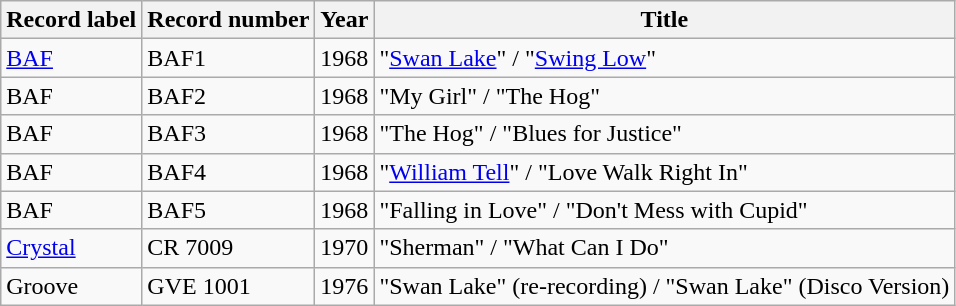<table class="wikitable">
<tr>
<th>Record label</th>
<th>Record number</th>
<th>Year</th>
<th>Title</th>
</tr>
<tr>
<td><a href='#'>BAF</a></td>
<td>BAF1</td>
<td>1968</td>
<td>"<a href='#'>Swan Lake</a>" / "<a href='#'>Swing Low</a>"</td>
</tr>
<tr>
<td>BAF</td>
<td>BAF2</td>
<td>1968</td>
<td>"My Girl" / "The Hog"</td>
</tr>
<tr>
<td>BAF</td>
<td>BAF3</td>
<td>1968</td>
<td>"The Hog" / "Blues for Justice"</td>
</tr>
<tr>
<td>BAF</td>
<td>BAF4</td>
<td>1968</td>
<td>"<a href='#'>William Tell</a>" / "Love Walk Right In"</td>
</tr>
<tr>
<td>BAF</td>
<td>BAF5</td>
<td>1968</td>
<td>"Falling in Love" / "Don't Mess with Cupid"</td>
</tr>
<tr>
<td><a href='#'>Crystal</a></td>
<td>CR 7009</td>
<td>1970</td>
<td>"Sherman" / "What Can I Do"</td>
</tr>
<tr>
<td>Groove</td>
<td>GVE 1001</td>
<td>1976</td>
<td>"Swan Lake" (re-recording) / "Swan Lake" (Disco Version)</td>
</tr>
</table>
